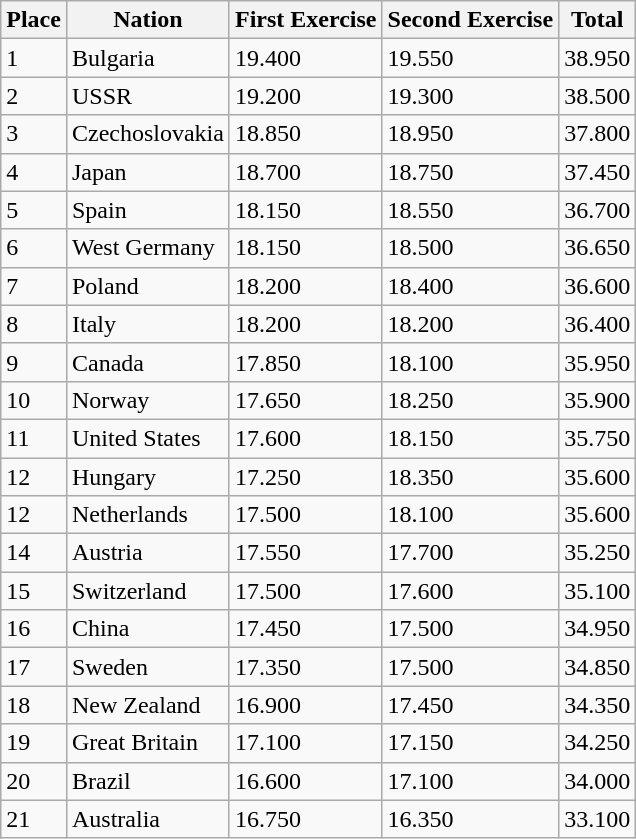<table class="wikitable">
<tr>
<th>Place</th>
<th>Nation</th>
<th>First Exercise</th>
<th>Second Exercise</th>
<th>Total</th>
</tr>
<tr>
<td>1</td>
<td> Bulgaria</td>
<td>19.400</td>
<td>19.550</td>
<td>38.950</td>
</tr>
<tr>
<td>2</td>
<td> USSR</td>
<td>19.200</td>
<td>19.300</td>
<td>38.500</td>
</tr>
<tr>
<td>3</td>
<td> Czechoslovakia</td>
<td>18.850</td>
<td>18.950</td>
<td>37.800</td>
</tr>
<tr>
<td>4</td>
<td> Japan</td>
<td>18.700</td>
<td>18.750</td>
<td>37.450</td>
</tr>
<tr>
<td>5</td>
<td> Spain</td>
<td>18.150</td>
<td>18.550</td>
<td>36.700</td>
</tr>
<tr>
<td>6</td>
<td> West Germany</td>
<td>18.150</td>
<td>18.500</td>
<td>36.650</td>
</tr>
<tr>
<td>7</td>
<td> Poland</td>
<td>18.200</td>
<td>18.400</td>
<td>36.600</td>
</tr>
<tr>
<td>8</td>
<td> Italy</td>
<td>18.200</td>
<td>18.200</td>
<td>36.400</td>
</tr>
<tr>
<td>9</td>
<td> Canada</td>
<td>17.850</td>
<td>18.100</td>
<td>35.950</td>
</tr>
<tr>
<td>10</td>
<td> Norway</td>
<td>17.650</td>
<td>18.250</td>
<td>35.900</td>
</tr>
<tr>
<td>11</td>
<td> United States</td>
<td>17.600</td>
<td>18.150</td>
<td>35.750</td>
</tr>
<tr>
<td>12</td>
<td> Hungary</td>
<td>17.250</td>
<td>18.350</td>
<td>35.600</td>
</tr>
<tr>
<td>12</td>
<td> Netherlands</td>
<td>17.500</td>
<td>18.100</td>
<td>35.600</td>
</tr>
<tr>
<td>14</td>
<td> Austria</td>
<td>17.550</td>
<td>17.700</td>
<td>35.250</td>
</tr>
<tr>
<td>15</td>
<td> Switzerland</td>
<td>17.500</td>
<td>17.600</td>
<td>35.100</td>
</tr>
<tr>
<td>16</td>
<td> China</td>
<td>17.450</td>
<td>17.500</td>
<td>34.950</td>
</tr>
<tr>
<td>17</td>
<td> Sweden</td>
<td>17.350</td>
<td>17.500</td>
<td>34.850</td>
</tr>
<tr>
<td>18</td>
<td> New Zealand</td>
<td>16.900</td>
<td>17.450</td>
<td>34.350</td>
</tr>
<tr>
<td>19</td>
<td> Great Britain</td>
<td>17.100</td>
<td>17.150</td>
<td>34.250</td>
</tr>
<tr>
<td>20</td>
<td> Brazil</td>
<td>16.600</td>
<td>17.100</td>
<td>34.000</td>
</tr>
<tr>
<td>21</td>
<td> Australia</td>
<td>16.750</td>
<td>16.350</td>
<td>33.100</td>
</tr>
</table>
